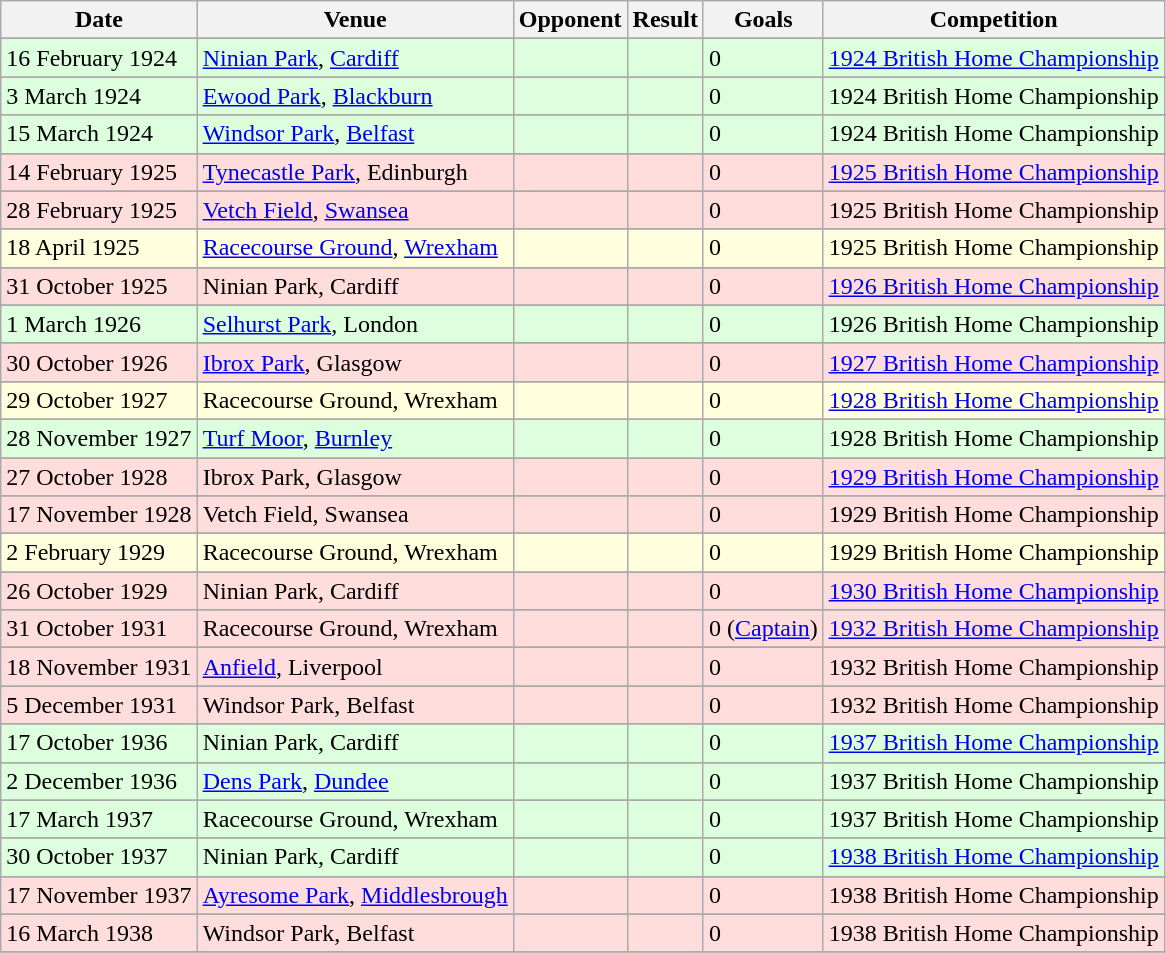<table class="wikitable">
<tr>
<th>Date</th>
<th>Venue</th>
<th>Opponent</th>
<th>Result</th>
<th>Goals</th>
<th>Competition</th>
</tr>
<tr>
</tr>
<tr style="background:#ddffdd;">
<td>16 February 1924</td>
<td><a href='#'>Ninian Park</a>, <a href='#'>Cardiff</a></td>
<td></td>
<td></td>
<td>0</td>
<td><a href='#'>1924 British Home Championship</a></td>
</tr>
<tr>
</tr>
<tr style="background:#ddffdd;">
<td>3 March 1924</td>
<td><a href='#'>Ewood Park</a>, <a href='#'>Blackburn</a></td>
<td></td>
<td></td>
<td>0</td>
<td>1924 British Home Championship</td>
</tr>
<tr>
</tr>
<tr style="background:#ddffdd;">
<td>15 March 1924</td>
<td><a href='#'>Windsor Park</a>, <a href='#'>Belfast</a></td>
<td></td>
<td></td>
<td>0</td>
<td>1924 British Home Championship</td>
</tr>
<tr>
</tr>
<tr style="background:#ffdddd;">
<td>14 February 1925</td>
<td><a href='#'>Tynecastle Park</a>, Edinburgh</td>
<td></td>
<td></td>
<td>0</td>
<td><a href='#'>1925 British Home Championship</a></td>
</tr>
<tr>
</tr>
<tr style="background:#ffdddd;">
<td>28 February 1925</td>
<td><a href='#'>Vetch Field</a>, <a href='#'>Swansea</a></td>
<td></td>
<td></td>
<td>0</td>
<td>1925 British Home Championship</td>
</tr>
<tr>
</tr>
<tr style="background:#ffffdd;">
<td>18 April 1925</td>
<td><a href='#'>Racecourse Ground</a>, <a href='#'>Wrexham</a></td>
<td></td>
<td></td>
<td>0</td>
<td>1925 British Home Championship</td>
</tr>
<tr>
</tr>
<tr style="background:#ffdddd;">
<td>31 October 1925</td>
<td>Ninian Park, Cardiff</td>
<td></td>
<td></td>
<td>0</td>
<td><a href='#'>1926 British Home Championship</a></td>
</tr>
<tr>
</tr>
<tr style="background:#ddffdd;">
<td>1 March 1926</td>
<td><a href='#'>Selhurst Park</a>, London</td>
<td></td>
<td></td>
<td>0</td>
<td>1926 British Home Championship</td>
</tr>
<tr>
</tr>
<tr style="background:#ffdddd;">
<td>30 October 1926</td>
<td><a href='#'>Ibrox Park</a>, Glasgow</td>
<td></td>
<td></td>
<td>0</td>
<td><a href='#'>1927 British Home Championship</a></td>
</tr>
<tr>
</tr>
<tr style="background:#ffffdd;">
<td>29 October 1927</td>
<td>Racecourse Ground, Wrexham</td>
<td></td>
<td></td>
<td>0</td>
<td><a href='#'>1928 British Home Championship</a></td>
</tr>
<tr>
</tr>
<tr style="background:#ddffdd;">
<td>28 November 1927</td>
<td><a href='#'>Turf Moor</a>, <a href='#'>Burnley</a></td>
<td></td>
<td></td>
<td>0</td>
<td>1928 British Home Championship</td>
</tr>
<tr>
</tr>
<tr style="background:#ffdddd;">
<td>27 October 1928</td>
<td>Ibrox Park, Glasgow</td>
<td></td>
<td></td>
<td>0</td>
<td><a href='#'>1929 British Home Championship</a></td>
</tr>
<tr>
</tr>
<tr style="background:#ffdddd;">
<td>17 November 1928</td>
<td>Vetch Field, Swansea</td>
<td></td>
<td></td>
<td>0</td>
<td>1929 British Home Championship</td>
</tr>
<tr>
</tr>
<tr style="background:#ffffdd;">
<td>2 February 1929</td>
<td>Racecourse Ground, Wrexham</td>
<td></td>
<td></td>
<td>0</td>
<td>1929 British Home Championship</td>
</tr>
<tr>
</tr>
<tr style="background:#ffdddd;">
<td>26 October 1929</td>
<td>Ninian Park, Cardiff</td>
<td></td>
<td></td>
<td>0</td>
<td><a href='#'>1930 British Home Championship</a></td>
</tr>
<tr>
</tr>
<tr style="background:#ffdddd;">
<td>31 October 1931</td>
<td>Racecourse Ground, Wrexham</td>
<td></td>
<td></td>
<td>0 (<a href='#'>Captain</a>)</td>
<td><a href='#'>1932 British Home Championship</a></td>
</tr>
<tr>
</tr>
<tr style="background:#ffdddd;">
<td>18 November 1931</td>
<td><a href='#'>Anfield</a>, Liverpool</td>
<td></td>
<td></td>
<td>0</td>
<td>1932 British Home Championship</td>
</tr>
<tr>
</tr>
<tr style="background:#ffdddd;">
<td>5 December 1931</td>
<td>Windsor Park, Belfast</td>
<td></td>
<td></td>
<td>0</td>
<td>1932 British Home Championship</td>
</tr>
<tr>
</tr>
<tr style="background:#ddffdd;">
<td>17 October 1936</td>
<td>Ninian Park, Cardiff</td>
<td></td>
<td></td>
<td>0</td>
<td><a href='#'>1937 British Home Championship</a></td>
</tr>
<tr>
</tr>
<tr style="background:#ddffdd;">
<td>2 December 1936</td>
<td><a href='#'>Dens Park</a>, <a href='#'>Dundee</a></td>
<td></td>
<td></td>
<td>0</td>
<td>1937 British Home Championship</td>
</tr>
<tr>
</tr>
<tr style="background:#ddffdd;">
<td>17 March 1937</td>
<td>Racecourse Ground, Wrexham</td>
<td></td>
<td></td>
<td>0</td>
<td>1937 British Home Championship</td>
</tr>
<tr>
</tr>
<tr style="background:#ddffdd;">
<td>30 October 1937</td>
<td>Ninian Park, Cardiff</td>
<td></td>
<td></td>
<td>0</td>
<td><a href='#'>1938 British Home Championship</a></td>
</tr>
<tr>
</tr>
<tr style="background:#ffdddd;">
<td>17 November 1937</td>
<td><a href='#'>Ayresome Park</a>, <a href='#'>Middlesbrough</a></td>
<td></td>
<td></td>
<td>0</td>
<td>1938 British Home Championship</td>
</tr>
<tr>
</tr>
<tr style="background:#ffdddd;">
<td>16 March 1938</td>
<td>Windsor Park, Belfast</td>
<td></td>
<td></td>
<td>0</td>
<td>1938 British Home Championship</td>
</tr>
<tr>
</tr>
</table>
